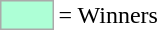<table>
<tr>
<td style="background-color:#ADFFD6; border:1px solid #aaaaaa; width:2em;"></td>
<td>= Winners</td>
</tr>
</table>
